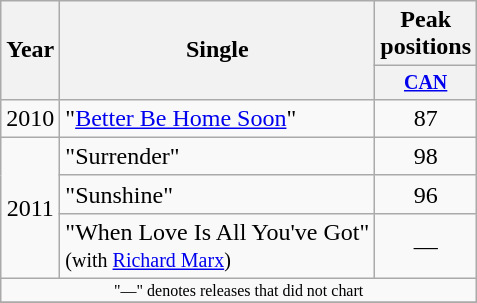<table class="wikitable" style="text-align:center;">
<tr>
<th rowspan="2">Year</th>
<th rowspan="2">Single</th>
<th>Peak positions</th>
</tr>
<tr style="font-size:smaller;">
<th width="60"><a href='#'>CAN</a></th>
</tr>
<tr>
<td>2010</td>
<td align="left">"<a href='#'>Better Be Home Soon</a>"</td>
<td>87</td>
</tr>
<tr>
<td rowspan="3">2011</td>
<td align="left">"Surrender"</td>
<td>98</td>
</tr>
<tr>
<td align="left">"Sunshine"</td>
<td>96</td>
</tr>
<tr>
<td align="left">"When Love Is All You've Got"<br><small>(with <a href='#'>Richard Marx</a>)</small></td>
<td>—</td>
</tr>
<tr>
<td colspan="3" style="font-size:8pt">"—" denotes releases that did not chart</td>
</tr>
<tr>
</tr>
</table>
